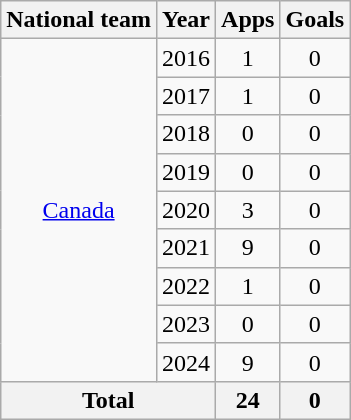<table class="wikitable" style="text-align:center">
<tr>
<th>National team</th>
<th>Year</th>
<th>Apps</th>
<th>Goals</th>
</tr>
<tr>
<td rowspan="9"><a href='#'>Canada</a></td>
<td>2016</td>
<td>1</td>
<td>0</td>
</tr>
<tr>
<td>2017</td>
<td>1</td>
<td>0</td>
</tr>
<tr>
<td>2018</td>
<td>0</td>
<td>0</td>
</tr>
<tr>
<td>2019</td>
<td>0</td>
<td>0</td>
</tr>
<tr>
<td>2020</td>
<td>3</td>
<td>0</td>
</tr>
<tr>
<td>2021</td>
<td>9</td>
<td>0</td>
</tr>
<tr>
<td>2022</td>
<td>1</td>
<td>0</td>
</tr>
<tr>
<td>2023</td>
<td>0</td>
<td>0</td>
</tr>
<tr>
<td>2024</td>
<td>9</td>
<td>0</td>
</tr>
<tr>
<th colspan="2">Total</th>
<th>24</th>
<th>0</th>
</tr>
</table>
